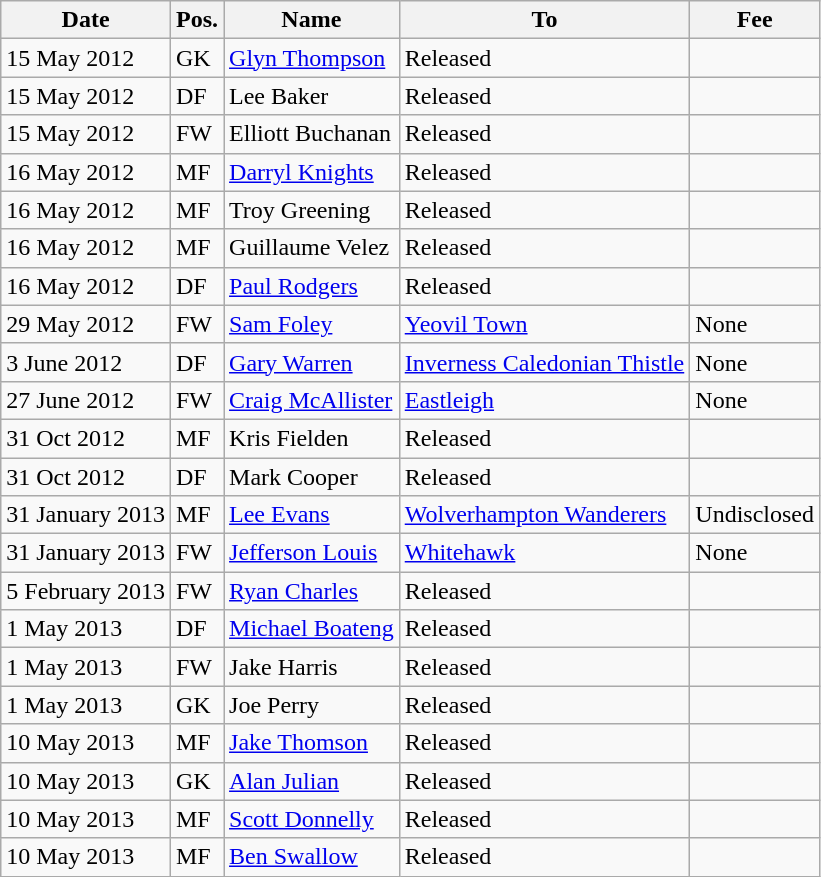<table class="wikitable">
<tr>
<th>Date</th>
<th>Pos.</th>
<th>Name</th>
<th>To</th>
<th>Fee</th>
</tr>
<tr>
<td>15 May 2012</td>
<td>GK</td>
<td> <a href='#'>Glyn Thompson</a></td>
<td>Released</td>
<td></td>
</tr>
<tr>
<td>15 May 2012</td>
<td>DF</td>
<td> Lee Baker</td>
<td>Released</td>
<td></td>
</tr>
<tr>
<td>15 May 2012</td>
<td>FW</td>
<td> Elliott Buchanan</td>
<td>Released</td>
<td></td>
</tr>
<tr>
<td>16 May 2012</td>
<td>MF</td>
<td> <a href='#'>Darryl Knights</a></td>
<td>Released</td>
<td></td>
</tr>
<tr>
<td>16 May 2012</td>
<td>MF</td>
<td> Troy Greening</td>
<td>Released</td>
<td></td>
</tr>
<tr>
<td>16 May 2012</td>
<td>MF</td>
<td> Guillaume Velez</td>
<td>Released</td>
<td></td>
</tr>
<tr>
<td>16 May 2012</td>
<td>DF</td>
<td> <a href='#'>Paul Rodgers</a></td>
<td>Released</td>
<td></td>
</tr>
<tr>
<td>29 May 2012</td>
<td>FW</td>
<td> <a href='#'>Sam Foley</a></td>
<td><a href='#'>Yeovil Town</a></td>
<td>None</td>
</tr>
<tr>
<td>3 June 2012</td>
<td>DF</td>
<td> <a href='#'>Gary Warren</a></td>
<td><a href='#'>Inverness Caledonian Thistle</a></td>
<td>None</td>
</tr>
<tr>
<td>27 June 2012</td>
<td>FW</td>
<td> <a href='#'>Craig McAllister</a></td>
<td><a href='#'>Eastleigh</a></td>
<td>None</td>
</tr>
<tr>
<td>31 Oct 2012</td>
<td>MF</td>
<td> Kris Fielden</td>
<td>Released</td>
<td></td>
</tr>
<tr>
<td>31 Oct 2012</td>
<td>DF</td>
<td> Mark Cooper</td>
<td>Released</td>
<td></td>
</tr>
<tr>
<td>31 January 2013</td>
<td>MF</td>
<td> <a href='#'>Lee Evans</a></td>
<td><a href='#'>Wolverhampton Wanderers</a></td>
<td>Undisclosed</td>
</tr>
<tr>
<td>31 January 2013</td>
<td>FW</td>
<td> <a href='#'>Jefferson Louis</a></td>
<td><a href='#'>Whitehawk</a></td>
<td>None</td>
</tr>
<tr>
<td>5 February 2013</td>
<td>FW</td>
<td> <a href='#'>Ryan Charles</a></td>
<td>Released</td>
<td></td>
</tr>
<tr>
<td>1 May 2013</td>
<td>DF</td>
<td> <a href='#'>Michael Boateng</a></td>
<td>Released</td>
<td></td>
</tr>
<tr>
<td>1 May 2013</td>
<td>FW</td>
<td> Jake Harris</td>
<td>Released</td>
<td></td>
</tr>
<tr>
<td>1 May 2013</td>
<td>GK</td>
<td> Joe Perry</td>
<td>Released</td>
<td></td>
</tr>
<tr>
<td>10 May 2013</td>
<td>MF</td>
<td> <a href='#'>Jake Thomson</a></td>
<td>Released</td>
<td></td>
</tr>
<tr>
<td>10 May 2013</td>
<td>GK</td>
<td> <a href='#'>Alan Julian</a></td>
<td>Released</td>
<td></td>
</tr>
<tr>
<td>10 May 2013</td>
<td>MF</td>
<td> <a href='#'>Scott Donnelly</a></td>
<td>Released</td>
<td></td>
</tr>
<tr>
<td>10 May 2013</td>
<td>MF</td>
<td> <a href='#'>Ben Swallow</a></td>
<td>Released</td>
<td></td>
</tr>
</table>
